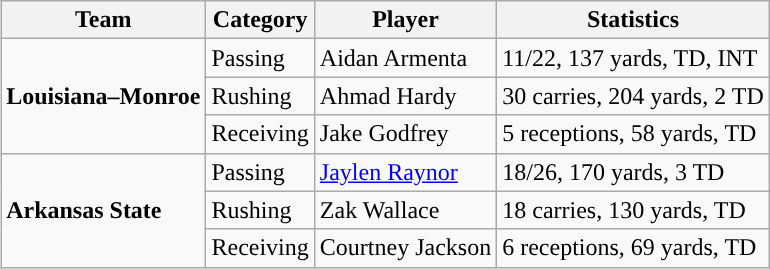<table class="wikitable" style="float: right;">
<tr>
<th>Team</th>
<th>Category</th>
<th>Player</th>
<th>Statistics</th>
</tr>
<tr>
<td rowspan=3><strong>Louisiana–Monroe</strong></td>
<td>Passing</td>
<td>Aidan Armenta</td>
<td>11/22, 137 yards, TD, INT</td>
</tr>
<tr>
<td>Rushing</td>
<td>Ahmad Hardy</td>
<td>30 carries, 204 yards, 2 TD</td>
</tr>
<tr>
<td>Receiving</td>
<td>Jake Godfrey</td>
<td>5 receptions, 58 yards, TD</td>
</tr>
<tr>
<td rowspan=3><strong>Arkansas State</strong></td>
<td>Passing</td>
<td><a href='#'>Jaylen Raynor</a></td>
<td>18/26, 170 yards, 3 TD</td>
</tr>
<tr>
<td>Rushing</td>
<td>Zak Wallace</td>
<td>18 carries, 130 yards, TD</td>
</tr>
<tr>
<td>Receiving</td>
<td>Courtney Jackson</td>
<td>6 receptions, 69 yards, TD</td>
</tr>
</table>
